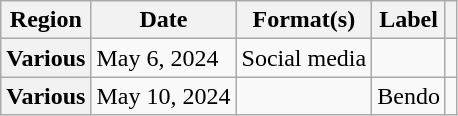<table class="wikitable plainrowheaders">
<tr>
<th scope="col">Region</th>
<th scope="col">Date</th>
<th scope="col">Format(s)</th>
<th scope="col">Label</th>
<th scope="col"></th>
</tr>
<tr>
<th scope="row">Various</th>
<td>May 6, 2024</td>
<td>Social media</td>
<td></td>
<td style="text-align:center"></td>
</tr>
<tr>
<th scope="row">Various</th>
<td>May 10, 2024</td>
<td></td>
<td>Bendo</td>
<td style="text-align:center"></td>
</tr>
</table>
